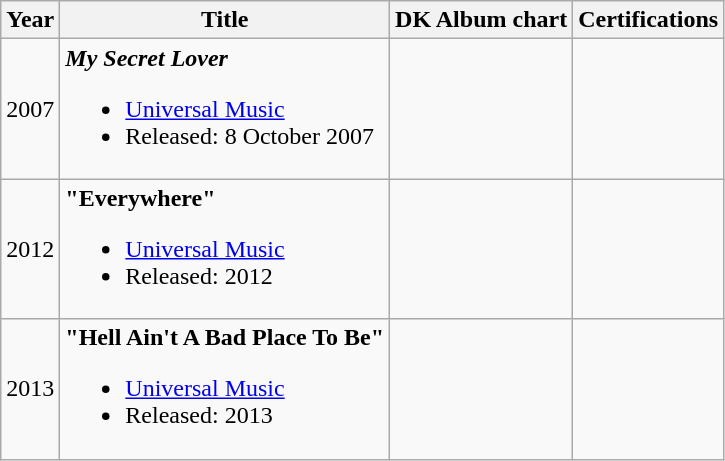<table class="wikitable">
<tr>
<th>Year</th>
<th>Title</th>
<th>DK Album chart</th>
<th>Certifications</th>
</tr>
<tr>
<td>2007</td>
<td><strong><em>My Secret Lover</em></strong><br><ul><li><a href='#'>Universal Music</a></li><li>Released: 8 October 2007</li></ul></td>
<td></td>
<td><small></small></td>
</tr>
<tr>
<td>2012</td>
<td><strong>"Everywhere"</strong><br><ul><li><a href='#'>Universal Music</a></li><li>Released: 2012</li></ul></td>
<td></td>
<td><small></small></td>
</tr>
<tr>
<td>2013</td>
<td><strong>"Hell Ain't A Bad Place To Be"</strong><br><ul><li><a href='#'>Universal Music</a></li><li>Released: 2013</li></ul></td>
<td></td>
<td><small></small></td>
</tr>
</table>
